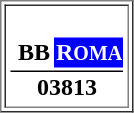<table border="1">
<tr>
<td><br><table>
<tr>
<td align="center"></td>
<td align="center" style="background:white; color:black;"><strong>BB</strong></td>
<td width="10px" align="center" style="background:blue; color:white;"><strong>R<small>OMA</small></strong></td>
</tr>
<tr>
<td colspan="3" align="center" style="background:white; border-top: 1px black solid; color:black;"><strong>03813</strong></td>
</tr>
</table>
</td>
</tr>
</table>
